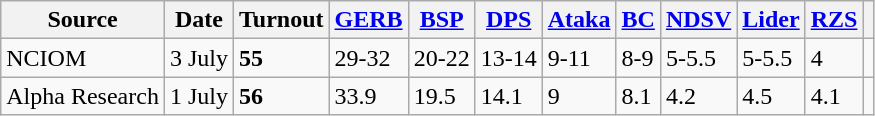<table class="wikitable" border="1">
<tr>
<th>Source</th>
<th>Date</th>
<th>Turnout</th>
<th><a href='#'>GERB</a></th>
<th><a href='#'>BSP</a></th>
<th><a href='#'>DPS</a></th>
<th><a href='#'>Ataka</a></th>
<th><a href='#'>BC</a></th>
<th><a href='#'>NDSV</a></th>
<th><a href='#'>Lider</a></th>
<th><a href='#'>RZS</a></th>
<th></th>
</tr>
<tr>
<td>NCIOM</td>
<td>3 July</td>
<td><strong>55</strong></td>
<td>29-32</td>
<td>20-22</td>
<td>13-14</td>
<td>9-11</td>
<td>8-9</td>
<td>5-5.5</td>
<td>5-5.5</td>
<td>4</td>
<td></td>
</tr>
<tr>
<td>Alpha Research</td>
<td>1 July</td>
<td><strong>56</strong></td>
<td>33.9</td>
<td>19.5</td>
<td>14.1</td>
<td>9</td>
<td>8.1</td>
<td>4.2</td>
<td>4.5</td>
<td>4.1</td>
<td></td>
</tr>
</table>
